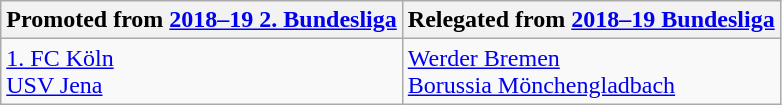<table class="wikitable">
<tr>
<th>Promoted from <a href='#'>2018–19 2. Bundesliga</a></th>
<th>Relegated from <a href='#'>2018–19 Bundesliga</a></th>
</tr>
<tr>
<td><a href='#'>1. FC Köln</a><br><a href='#'>USV Jena</a></td>
<td><a href='#'>Werder Bremen</a><br><a href='#'>Borussia Mönchengladbach</a></td>
</tr>
</table>
